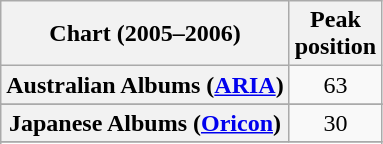<table class="wikitable sortable plainrowheaders">
<tr>
<th>Chart (2005–2006)</th>
<th>Peak<br>position</th>
</tr>
<tr>
<th scope="row">Australian Albums (<a href='#'>ARIA</a>)</th>
<td style="text-align:center">63</td>
</tr>
<tr>
</tr>
<tr>
</tr>
<tr>
</tr>
<tr>
</tr>
<tr>
</tr>
<tr>
</tr>
<tr>
</tr>
<tr>
<th scope="row">Japanese Albums (<a href='#'>Oricon</a>)</th>
<td style="text-align:center;">30</td>
</tr>
<tr>
</tr>
<tr>
</tr>
<tr>
</tr>
<tr>
</tr>
<tr>
</tr>
<tr>
</tr>
</table>
